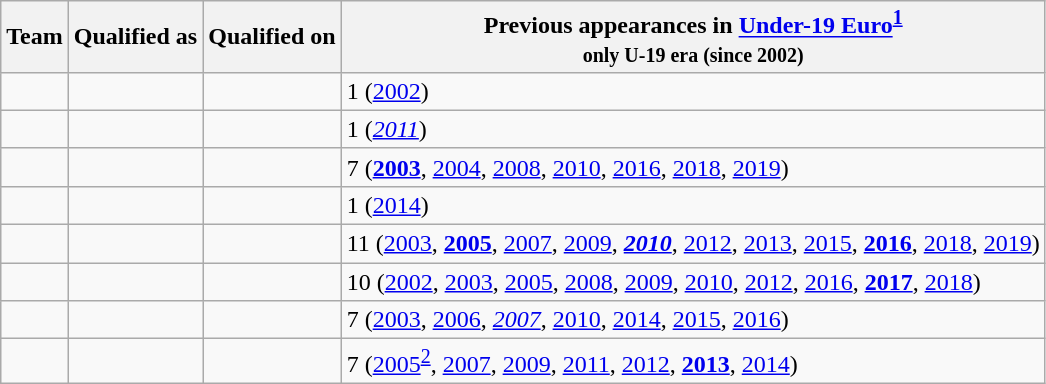<table class="wikitable sortable">
<tr>
<th>Team</th>
<th>Qualified as</th>
<th>Qualified on</th>
<th data-sort-type="number">Previous appearances in <a href='#'>Under-19 Euro</a><sup><a href='#'>1</a></sup><br><small>only U-19 era (since 2002)</small></th>
</tr>
<tr>
<td></td>
<td></td>
<td></td>
<td>1 (<a href='#'>2002</a>)</td>
</tr>
<tr>
<td></td>
<td></td>
<td></td>
<td>1 (<em><a href='#'>2011</a></em>)</td>
</tr>
<tr>
<td></td>
<td></td>
<td></td>
<td>7 (<strong><a href='#'>2003</a></strong>, <a href='#'>2004</a>, <a href='#'>2008</a>, <a href='#'>2010</a>, <a href='#'>2016</a>, <a href='#'>2018</a>, <a href='#'>2019</a>)</td>
</tr>
<tr>
<td></td>
<td></td>
<td></td>
<td>1 (<a href='#'>2014</a>)</td>
</tr>
<tr>
<td></td>
<td></td>
<td></td>
<td>11 (<a href='#'>2003</a>, <strong><a href='#'>2005</a></strong>, <a href='#'>2007</a>, <a href='#'>2009</a>, <strong><em><a href='#'>2010</a></em></strong>, <a href='#'>2012</a>, <a href='#'>2013</a>, <a href='#'>2015</a>, <strong><a href='#'>2016</a></strong>, <a href='#'>2018</a>, <a href='#'>2019</a>)</td>
</tr>
<tr>
<td></td>
<td></td>
<td></td>
<td>10 (<a href='#'>2002</a>, <a href='#'>2003</a>, <a href='#'>2005</a>, <a href='#'>2008</a>, <a href='#'>2009</a>, <a href='#'>2010</a>, <a href='#'>2012</a>, <a href='#'>2016</a>, <strong><a href='#'>2017</a></strong>, <a href='#'>2018</a>)</td>
</tr>
<tr>
<td></td>
<td></td>
<td></td>
<td>7 (<a href='#'>2003</a>, <a href='#'>2006</a>, <em><a href='#'>2007</a></em>, <a href='#'>2010</a>, <a href='#'>2014</a>, <a href='#'>2015</a>, <a href='#'>2016</a>)</td>
</tr>
<tr>
<td></td>
<td></td>
<td></td>
<td>7 (<a href='#'>2005</a><sup><a href='#'>2</a></sup>, <a href='#'>2007</a>, <a href='#'>2009</a>, <a href='#'>2011</a>, <a href='#'>2012</a>, <strong><a href='#'>2013</a></strong>, <a href='#'>2014</a>)</td>
</tr>
</table>
